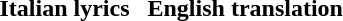<table border=0 cellpadding=5>
<tr>
<th scope="col">Italian lyrics</th>
<th scope="col">English translation</th>
</tr>
<tr>
<td valign="top"><br></td>
<td valign="top"><br></td>
</tr>
</table>
